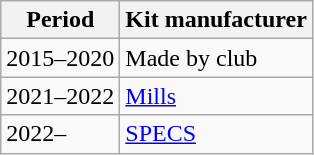<table class="wikitable">
<tr>
<th>Period</th>
<th>Kit manufacturer</th>
</tr>
<tr>
<td>2015–2020</td>
<td>Made by club</td>
</tr>
<tr>
<td>2021–2022</td>
<td> <a href='#'>Mills</a></td>
</tr>
<tr>
<td>2022–</td>
<td> <a href='#'>SPECS</a></td>
</tr>
</table>
